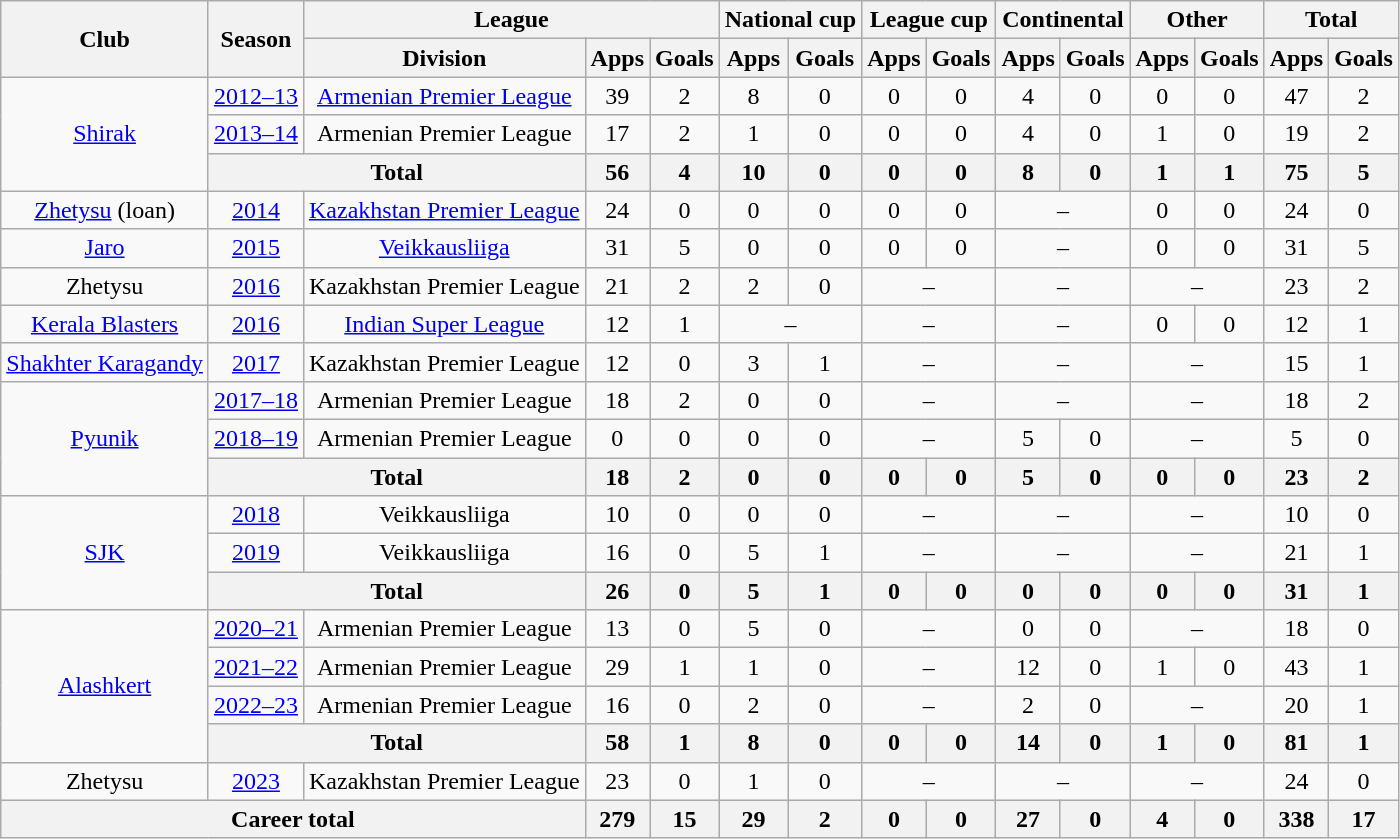<table class="wikitable" style="text-align:center">
<tr>
<th rowspan="2">Club</th>
<th rowspan="2">Season</th>
<th colspan="3">League</th>
<th colspan="2">National cup</th>
<th colspan="2">League cup</th>
<th colspan="2">Continental</th>
<th colspan="2">Other</th>
<th colspan="2">Total</th>
</tr>
<tr>
<th>Division</th>
<th>Apps</th>
<th>Goals</th>
<th>Apps</th>
<th>Goals</th>
<th>Apps</th>
<th>Goals</th>
<th>Apps</th>
<th>Goals</th>
<th>Apps</th>
<th>Goals</th>
<th>Apps</th>
<th>Goals</th>
</tr>
<tr>
<td rowspan="3"><a href='#'>Shirak</a></td>
<td><a href='#'>2012–13</a></td>
<td><a href='#'>Armenian Premier League</a></td>
<td>39</td>
<td>2</td>
<td>8</td>
<td>0</td>
<td>0</td>
<td>0</td>
<td>4</td>
<td>0</td>
<td>0</td>
<td>0</td>
<td>47</td>
<td>2</td>
</tr>
<tr>
<td><a href='#'>2013–14</a></td>
<td>Armenian Premier League</td>
<td>17</td>
<td>2</td>
<td>1</td>
<td>0</td>
<td>0</td>
<td>0</td>
<td>4</td>
<td>0</td>
<td>1</td>
<td>0</td>
<td>19</td>
<td>2</td>
</tr>
<tr>
<th colspan="2">Total</th>
<th>56</th>
<th>4</th>
<th>10</th>
<th>0</th>
<th>0</th>
<th>0</th>
<th>8</th>
<th>0</th>
<th>1</th>
<th>1</th>
<th>75</th>
<th>5</th>
</tr>
<tr>
<td><a href='#'>Zhetysu</a> (loan)</td>
<td><a href='#'>2014</a></td>
<td><a href='#'>Kazakhstan Premier League</a></td>
<td>24</td>
<td>0</td>
<td>0</td>
<td>0</td>
<td>0</td>
<td>0</td>
<td colspan="2">–</td>
<td>0</td>
<td>0</td>
<td>24</td>
<td>0</td>
</tr>
<tr>
<td><a href='#'>Jaro</a></td>
<td><a href='#'>2015</a></td>
<td><a href='#'>Veikkausliiga</a></td>
<td>31</td>
<td>5</td>
<td>0</td>
<td>0</td>
<td>0</td>
<td>0</td>
<td colspan="2">–</td>
<td>0</td>
<td>0</td>
<td>31</td>
<td>5</td>
</tr>
<tr>
<td>Zhetysu</td>
<td><a href='#'>2016</a></td>
<td>Kazakhstan Premier League</td>
<td>21</td>
<td>2</td>
<td>2</td>
<td>0</td>
<td colspan="2">–</td>
<td colspan="2">–</td>
<td colspan="2">–</td>
<td>23</td>
<td>2</td>
</tr>
<tr>
<td><a href='#'>Kerala Blasters</a></td>
<td><a href='#'>2016</a></td>
<td><a href='#'>Indian Super League</a></td>
<td>12</td>
<td>1</td>
<td colspan="2">–</td>
<td colspan="2">–</td>
<td colspan="2">–</td>
<td>0</td>
<td>0</td>
<td>12</td>
<td>1</td>
</tr>
<tr>
<td><a href='#'>Shakhter Karagandy</a></td>
<td><a href='#'>2017</a></td>
<td>Kazakhstan Premier League</td>
<td>12</td>
<td>0</td>
<td>3</td>
<td>1</td>
<td colspan="2">–</td>
<td colspan="2">–</td>
<td colspan="2">–</td>
<td>15</td>
<td>1</td>
</tr>
<tr>
<td rowspan="3"><a href='#'>Pyunik</a></td>
<td><a href='#'>2017–18</a></td>
<td>Armenian Premier League</td>
<td>18</td>
<td>2</td>
<td>0</td>
<td>0</td>
<td colspan="2">–</td>
<td colspan="2">–</td>
<td colspan="2">–</td>
<td>18</td>
<td>2</td>
</tr>
<tr>
<td><a href='#'>2018–19</a></td>
<td>Armenian Premier League</td>
<td>0</td>
<td>0</td>
<td>0</td>
<td>0</td>
<td colspan="2">–</td>
<td>5</td>
<td>0</td>
<td colspan="2">–</td>
<td>5</td>
<td>0</td>
</tr>
<tr>
<th colspan="2">Total</th>
<th>18</th>
<th>2</th>
<th>0</th>
<th>0</th>
<th>0</th>
<th>0</th>
<th>5</th>
<th>0</th>
<th>0</th>
<th>0</th>
<th>23</th>
<th>2</th>
</tr>
<tr>
<td rowspan="3"><a href='#'>SJK</a></td>
<td><a href='#'>2018</a></td>
<td>Veikkausliiga</td>
<td>10</td>
<td>0</td>
<td>0</td>
<td>0</td>
<td colspan="2">–</td>
<td colspan="2">–</td>
<td colspan="2">–</td>
<td>10</td>
<td>0</td>
</tr>
<tr>
<td><a href='#'>2019</a></td>
<td>Veikkausliiga</td>
<td>16</td>
<td>0</td>
<td>5</td>
<td>1</td>
<td colspan="2">–</td>
<td colspan="2">–</td>
<td colspan="2">–</td>
<td>21</td>
<td>1</td>
</tr>
<tr>
<th colspan="2">Total</th>
<th>26</th>
<th>0</th>
<th>5</th>
<th>1</th>
<th>0</th>
<th>0</th>
<th>0</th>
<th>0</th>
<th>0</th>
<th>0</th>
<th>31</th>
<th>1</th>
</tr>
<tr>
<td rowspan="4"><a href='#'>Alashkert</a></td>
<td><a href='#'>2020–21</a></td>
<td>Armenian Premier League</td>
<td>13</td>
<td>0</td>
<td>5</td>
<td>0</td>
<td colspan="2">–</td>
<td>0</td>
<td>0</td>
<td colspan="2">–</td>
<td>18</td>
<td>0</td>
</tr>
<tr>
<td><a href='#'>2021–22</a></td>
<td>Armenian Premier League</td>
<td>29</td>
<td>1</td>
<td>1</td>
<td>0</td>
<td colspan="2">–</td>
<td>12</td>
<td>0</td>
<td>1</td>
<td>0</td>
<td>43</td>
<td>1</td>
</tr>
<tr>
<td><a href='#'>2022–23</a></td>
<td>Armenian Premier League</td>
<td>16</td>
<td>0</td>
<td>2</td>
<td>0</td>
<td colspan="2">–</td>
<td>2</td>
<td>0</td>
<td colspan="2">–</td>
<td>20</td>
<td>1</td>
</tr>
<tr>
<th colspan="2">Total</th>
<th>58</th>
<th>1</th>
<th>8</th>
<th>0</th>
<th>0</th>
<th>0</th>
<th>14</th>
<th>0</th>
<th>1</th>
<th>0</th>
<th>81</th>
<th>1</th>
</tr>
<tr>
<td>Zhetysu</td>
<td><a href='#'>2023</a></td>
<td>Kazakhstan Premier League</td>
<td>23</td>
<td>0</td>
<td>1</td>
<td>0</td>
<td colspan="2">–</td>
<td colspan="2">–</td>
<td colspan="2">–</td>
<td>24</td>
<td>0</td>
</tr>
<tr>
<th colspan="3">Career total</th>
<th>279</th>
<th>15</th>
<th>29</th>
<th>2</th>
<th>0</th>
<th>0</th>
<th>27</th>
<th>0</th>
<th>4</th>
<th>0</th>
<th>338</th>
<th>17</th>
</tr>
</table>
